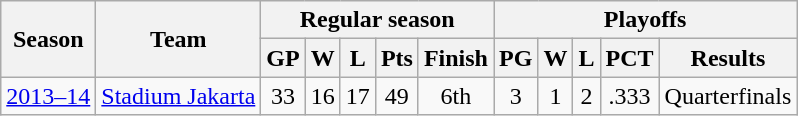<table class="wikitable" style="text-align:center">
<tr>
<th rowspan="2">Season</th>
<th rowspan="2">Team</th>
<th colspan="5">Regular season</th>
<th colspan="5">Playoffs</th>
</tr>
<tr>
<th>GP</th>
<th>W</th>
<th>L</th>
<th>Pts</th>
<th>Finish</th>
<th>PG</th>
<th>W</th>
<th>L</th>
<th>PCT</th>
<th>Results</th>
</tr>
<tr>
<td><a href='#'>2013–14</a></td>
<td><a href='#'>Stadium Jakarta</a></td>
<td>33</td>
<td>16</td>
<td>17</td>
<td>49</td>
<td>6th</td>
<td>3</td>
<td>1</td>
<td>2</td>
<td>.333</td>
<td>Quarterfinals</td>
</tr>
</table>
